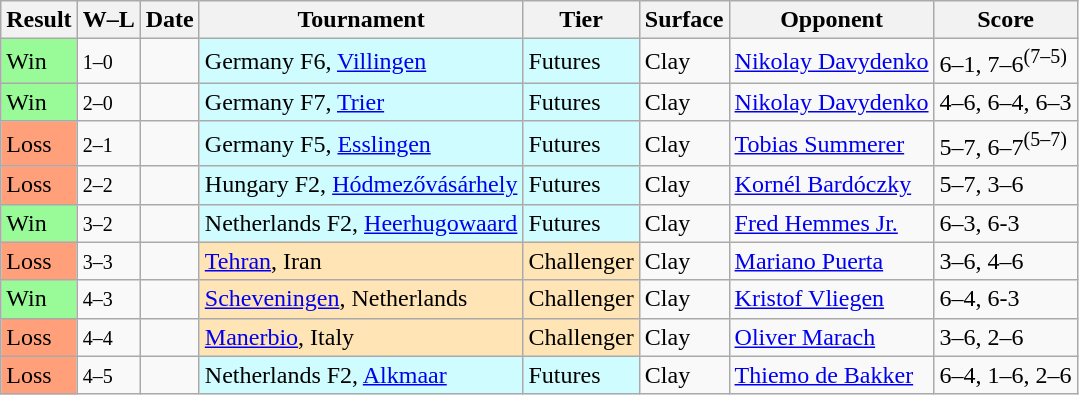<table class="sortable wikitable">
<tr>
<th>Result</th>
<th class="unsortable">W–L</th>
<th>Date</th>
<th>Tournament</th>
<th>Tier</th>
<th>Surface</th>
<th>Opponent</th>
<th class="unsortable">Score</th>
</tr>
<tr>
<td bgcolor=98fb98>Win</td>
<td><small>1–0</small></td>
<td></td>
<td bgcolor=cffcff>Germany F6, <a href='#'>Villingen</a></td>
<td bgcolor=cffcff>Futures</td>
<td>Clay</td>
<td> <a href='#'>Nikolay Davydenko</a></td>
<td>6–1, 7–6<sup>(7–5)</sup></td>
</tr>
<tr>
<td bgcolor=98fb98>Win</td>
<td><small>2–0</small></td>
<td></td>
<td bgcolor=cffcff>Germany F7, <a href='#'>Trier</a></td>
<td bgcolor=cffcff>Futures</td>
<td>Clay</td>
<td> <a href='#'>Nikolay Davydenko</a></td>
<td>4–6, 6–4, 6–3</td>
</tr>
<tr>
<td bgcolor=ffa07a>Loss</td>
<td><small>2–1</small></td>
<td></td>
<td bgcolor=cffcff>Germany F5, <a href='#'>Esslingen</a></td>
<td bgcolor=cffcff>Futures</td>
<td>Clay</td>
<td> <a href='#'>Tobias Summerer</a></td>
<td>5–7, 6–7<sup>(5–7)</sup></td>
</tr>
<tr>
<td bgcolor=ffa07a>Loss</td>
<td><small>2–2</small></td>
<td></td>
<td bgcolor=cffcff>Hungary F2, <a href='#'>Hódmezővásárhely</a></td>
<td bgcolor=cffcff>Futures</td>
<td>Clay</td>
<td> <a href='#'>Kornél Bardóczky</a></td>
<td>5–7, 3–6</td>
</tr>
<tr>
<td bgcolor=98fb98>Win</td>
<td><small>3–2</small></td>
<td></td>
<td bgcolor=cffcff>Netherlands F2, <a href='#'>Heerhugowaard</a></td>
<td bgcolor=cffcff>Futures</td>
<td>Clay</td>
<td> <a href='#'>Fred Hemmes Jr.</a></td>
<td>6–3, 6-3</td>
</tr>
<tr>
<td bgcolor=ffa07a>Loss</td>
<td><small>3–3</small></td>
<td></td>
<td bgcolor=moccasin><a href='#'>Tehran</a>, Iran</td>
<td bgcolor=moccasin>Challenger</td>
<td>Clay</td>
<td> <a href='#'>Mariano Puerta</a></td>
<td>3–6, 4–6</td>
</tr>
<tr>
<td bgcolor=98fb98>Win</td>
<td><small>4–3</small></td>
<td></td>
<td bgcolor=moccasin><a href='#'>Scheveningen</a>, Netherlands</td>
<td bgcolor=moccasin>Challenger</td>
<td>Clay</td>
<td> <a href='#'>Kristof Vliegen</a></td>
<td>6–4, 6-3</td>
</tr>
<tr>
<td bgcolor=ffa07a>Loss</td>
<td><small>4–4</small></td>
<td></td>
<td bgcolor=moccasin><a href='#'>Manerbio</a>, Italy</td>
<td bgcolor=moccasin>Challenger</td>
<td>Clay</td>
<td> <a href='#'>Oliver Marach</a></td>
<td>3–6, 2–6</td>
</tr>
<tr>
<td bgcolor=ffa07a>Loss</td>
<td><small>4–5</small></td>
<td></td>
<td bgcolor=cffcff>Netherlands F2, <a href='#'>Alkmaar</a></td>
<td bgcolor=cffcff>Futures</td>
<td>Clay</td>
<td> <a href='#'>Thiemo de Bakker</a></td>
<td>6–4, 1–6, 2–6</td>
</tr>
</table>
